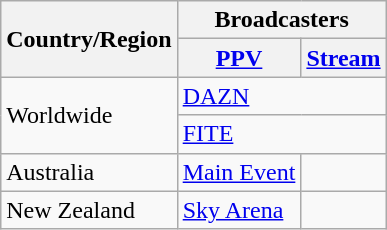<table class="wikitable">
<tr>
<th rowspan="2">Country/Region</th>
<th colspan="2">Broadcasters</th>
</tr>
<tr>
<th><a href='#'>PPV</a></th>
<th><a href='#'>Stream</a></th>
</tr>
<tr>
<td rowspan="2">Worldwide</td>
<td colspan="2"><a href='#'>DAZN</a></td>
</tr>
<tr>
<td colspan="2"><a href='#'>FITE</a></td>
</tr>
<tr>
<td>Australia</td>
<td><a href='#'>Main Event</a></td>
<td></td>
</tr>
<tr>
<td>New Zealand</td>
<td><a href='#'>Sky Arena</a></td>
<td></td>
</tr>
</table>
